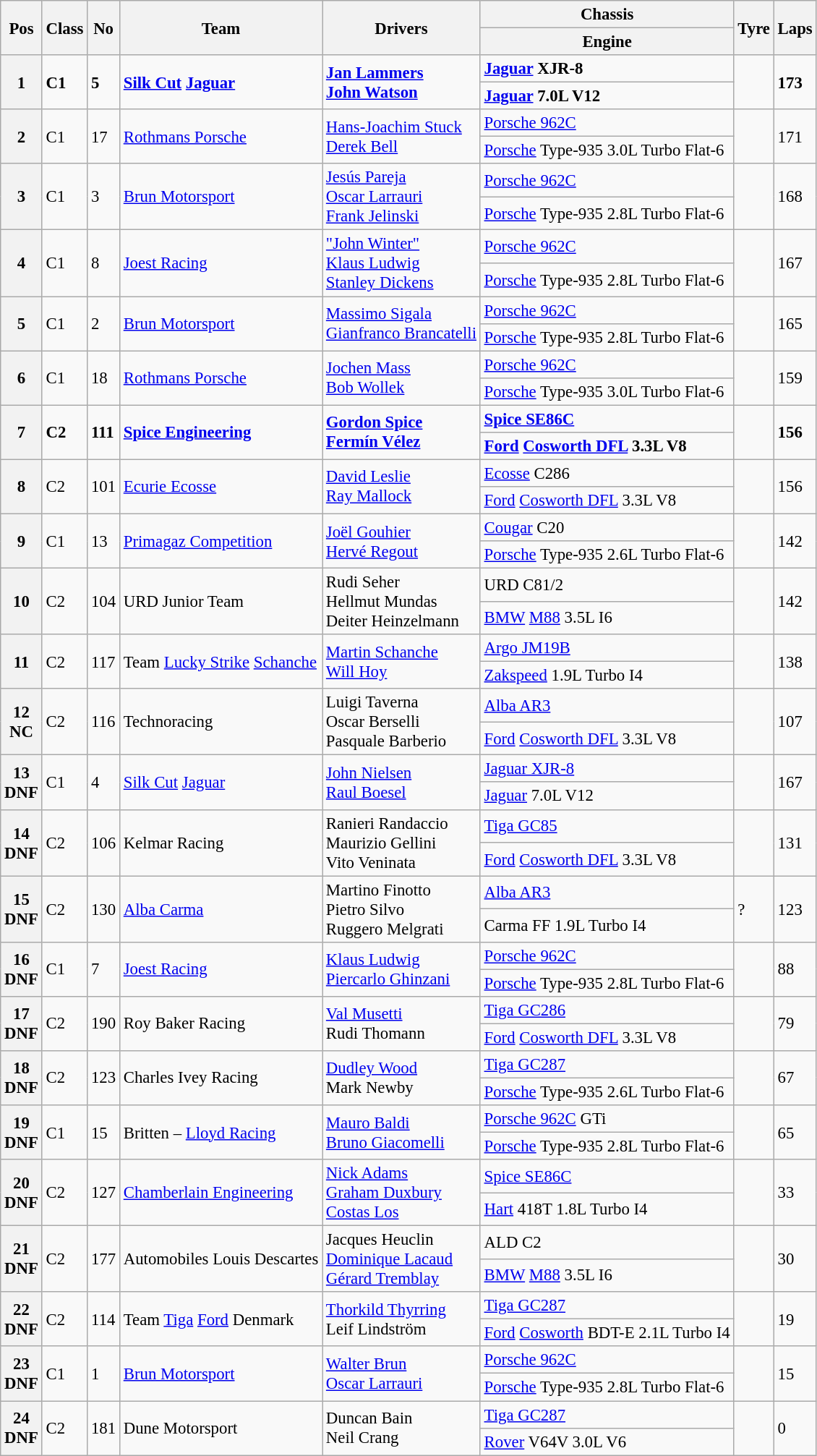<table class="wikitable" style="font-size: 95%;">
<tr>
<th rowspan=2>Pos</th>
<th rowspan=2>Class</th>
<th rowspan=2>No</th>
<th rowspan=2>Team</th>
<th rowspan=2>Drivers</th>
<th>Chassis</th>
<th rowspan=2>Tyre</th>
<th rowspan=2>Laps</th>
</tr>
<tr>
<th>Engine</th>
</tr>
<tr style="font-weight:bold">
<th rowspan=2>1</th>
<td rowspan=2>C1</td>
<td rowspan=2>5</td>
<td rowspan=2> <a href='#'>Silk Cut</a> <a href='#'>Jaguar</a></td>
<td rowspan=2> <a href='#'>Jan Lammers</a><br> <a href='#'>John Watson</a></td>
<td><a href='#'>Jaguar</a> XJR-8</td>
<td rowspan=2></td>
<td rowspan=2>173</td>
</tr>
<tr style="font-weight:bold">
<td><a href='#'>Jaguar</a> 7.0L V12</td>
</tr>
<tr>
<th rowspan=2>2</th>
<td rowspan=2>C1</td>
<td rowspan=2>17</td>
<td rowspan=2> <a href='#'>Rothmans Porsche</a></td>
<td rowspan=2> <a href='#'>Hans-Joachim Stuck</a><br> <a href='#'>Derek Bell</a></td>
<td><a href='#'>Porsche 962C</a></td>
<td rowspan=2></td>
<td rowspan=2>171</td>
</tr>
<tr>
<td><a href='#'>Porsche</a> Type-935 3.0L Turbo Flat-6</td>
</tr>
<tr>
<th rowspan=2>3</th>
<td rowspan=2>C1</td>
<td rowspan=2>3</td>
<td rowspan=2> <a href='#'>Brun Motorsport</a></td>
<td rowspan=2> <a href='#'>Jesús Pareja</a><br> <a href='#'>Oscar Larrauri</a><br> <a href='#'>Frank Jelinski</a></td>
<td><a href='#'>Porsche 962C</a></td>
<td rowspan=2></td>
<td rowspan=2>168</td>
</tr>
<tr>
<td><a href='#'>Porsche</a> Type-935 2.8L Turbo Flat-6</td>
</tr>
<tr>
<th rowspan=2>4</th>
<td rowspan=2>C1</td>
<td rowspan=2>8</td>
<td rowspan=2> <a href='#'>Joest Racing</a></td>
<td rowspan=2> <a href='#'>"John Winter"</a><br> <a href='#'>Klaus Ludwig</a><br> <a href='#'>Stanley Dickens</a></td>
<td><a href='#'>Porsche 962C</a></td>
<td rowspan=2></td>
<td rowspan=2>167</td>
</tr>
<tr>
<td><a href='#'>Porsche</a> Type-935 2.8L Turbo Flat-6</td>
</tr>
<tr>
<th rowspan=2>5</th>
<td rowspan=2>C1</td>
<td rowspan=2>2</td>
<td rowspan=2> <a href='#'>Brun Motorsport</a></td>
<td rowspan=2> <a href='#'>Massimo Sigala</a><br> <a href='#'>Gianfranco Brancatelli</a></td>
<td><a href='#'>Porsche 962C</a></td>
<td rowspan=2></td>
<td rowspan=2>165</td>
</tr>
<tr>
<td><a href='#'>Porsche</a> Type-935 2.8L Turbo Flat-6</td>
</tr>
<tr>
<th rowspan=2>6</th>
<td rowspan=2>C1</td>
<td rowspan=2>18</td>
<td rowspan=2> <a href='#'>Rothmans Porsche</a></td>
<td rowspan=2> <a href='#'>Jochen Mass</a><br> <a href='#'>Bob Wollek</a></td>
<td><a href='#'>Porsche 962C</a></td>
<td rowspan=2></td>
<td rowspan=2>159</td>
</tr>
<tr>
<td><a href='#'>Porsche</a> Type-935 3.0L Turbo Flat-6</td>
</tr>
<tr style="font-weight:bold">
<th rowspan=2>7</th>
<td rowspan=2>C2</td>
<td rowspan=2>111</td>
<td rowspan=2> <a href='#'>Spice Engineering</a></td>
<td rowspan=2> <a href='#'>Gordon Spice</a><br> <a href='#'>Fermín Vélez</a></td>
<td><a href='#'>Spice SE86C</a></td>
<td rowspan=2></td>
<td rowspan=2>156</td>
</tr>
<tr style="font-weight:bold">
<td><a href='#'>Ford</a> <a href='#'>Cosworth DFL</a> 3.3L V8</td>
</tr>
<tr>
<th rowspan=2>8</th>
<td rowspan=2>C2</td>
<td rowspan=2>101</td>
<td rowspan=2> <a href='#'>Ecurie Ecosse</a></td>
<td rowspan=2> <a href='#'>David Leslie</a><br> <a href='#'>Ray Mallock</a></td>
<td><a href='#'>Ecosse</a> C286</td>
<td rowspan=2></td>
<td rowspan=2>156</td>
</tr>
<tr>
<td><a href='#'>Ford</a> <a href='#'>Cosworth DFL</a> 3.3L V8</td>
</tr>
<tr>
<th rowspan=2>9</th>
<td rowspan=2>C1</td>
<td rowspan=2>13</td>
<td rowspan=2> <a href='#'>Primagaz Competition</a></td>
<td rowspan=2> <a href='#'>Joël Gouhier</a><br> <a href='#'>Hervé Regout</a></td>
<td><a href='#'>Cougar</a> C20</td>
<td rowspan=2></td>
<td rowspan=2>142</td>
</tr>
<tr>
<td><a href='#'>Porsche</a> Type-935 2.6L Turbo Flat-6</td>
</tr>
<tr>
<th rowspan=2>10</th>
<td rowspan=2>C2</td>
<td rowspan=2>104</td>
<td rowspan=2> URD Junior Team</td>
<td rowspan=2> Rudi Seher<br> Hellmut Mundas<br> Deiter Heinzelmann</td>
<td>URD C81/2</td>
<td rowspan=2></td>
<td rowspan=2>142</td>
</tr>
<tr>
<td><a href='#'>BMW</a> <a href='#'>M88</a> 3.5L I6</td>
</tr>
<tr>
<th rowspan=2>11</th>
<td rowspan=2>C2</td>
<td rowspan=2>117</td>
<td rowspan=2> Team <a href='#'>Lucky Strike</a> <a href='#'>Schanche</a></td>
<td rowspan=2> <a href='#'>Martin Schanche</a><br> <a href='#'>Will Hoy</a></td>
<td><a href='#'>Argo JM19B</a></td>
<td rowspan=2></td>
<td rowspan=2>138</td>
</tr>
<tr>
<td><a href='#'>Zakspeed</a> 1.9L Turbo I4</td>
</tr>
<tr>
<th rowspan=2>12<br>NC</th>
<td rowspan=2>C2</td>
<td rowspan=2>116</td>
<td rowspan=2> Technoracing</td>
<td rowspan=2> Luigi Taverna<br> Oscar Berselli<br> Pasquale Barberio</td>
<td><a href='#'>Alba AR3</a></td>
<td rowspan=2></td>
<td rowspan=2>107</td>
</tr>
<tr>
<td><a href='#'>Ford</a> <a href='#'>Cosworth DFL</a> 3.3L V8</td>
</tr>
<tr>
<th rowspan=2>13<br>DNF</th>
<td rowspan=2>C1</td>
<td rowspan=2>4</td>
<td rowspan=2> <a href='#'>Silk Cut</a> <a href='#'>Jaguar</a></td>
<td rowspan=2> <a href='#'>John Nielsen</a><br> <a href='#'>Raul Boesel</a></td>
<td><a href='#'>Jaguar XJR-8</a></td>
<td rowspan=2></td>
<td rowspan=2>167</td>
</tr>
<tr>
<td><a href='#'>Jaguar</a> 7.0L V12</td>
</tr>
<tr>
<th rowspan=2>14<br>DNF</th>
<td rowspan=2>C2</td>
<td rowspan=2>106</td>
<td rowspan=2> Kelmar Racing</td>
<td rowspan=2> Ranieri Randaccio<br> Maurizio Gellini<br> Vito Veninata</td>
<td><a href='#'>Tiga GC85</a></td>
<td rowspan=2></td>
<td rowspan=2>131</td>
</tr>
<tr>
<td><a href='#'>Ford</a> <a href='#'>Cosworth DFL</a> 3.3L V8</td>
</tr>
<tr>
<th rowspan=2>15<br>DNF</th>
<td rowspan=2>C2</td>
<td rowspan=2>130</td>
<td rowspan=2> <a href='#'>Alba Carma</a></td>
<td rowspan=2> Martino Finotto<br> Pietro Silvo<br> Ruggero Melgrati</td>
<td><a href='#'>Alba AR3</a></td>
<td rowspan=2>?</td>
<td rowspan=2>123</td>
</tr>
<tr>
<td>Carma FF 1.9L Turbo I4</td>
</tr>
<tr>
<th rowspan=2>16<br>DNF</th>
<td rowspan=2>C1</td>
<td rowspan=2>7</td>
<td rowspan=2> <a href='#'>Joest Racing</a></td>
<td rowspan=2> <a href='#'>Klaus Ludwig</a><br> <a href='#'>Piercarlo Ghinzani</a></td>
<td><a href='#'>Porsche 962C</a></td>
<td rowspan=2></td>
<td rowspan=2>88</td>
</tr>
<tr>
<td><a href='#'>Porsche</a> Type-935 2.8L Turbo Flat-6</td>
</tr>
<tr>
<th rowspan=2>17<br>DNF</th>
<td rowspan=2>C2</td>
<td rowspan=2>190</td>
<td rowspan=2> Roy Baker Racing</td>
<td rowspan=2> <a href='#'>Val Musetti</a><br> Rudi Thomann</td>
<td><a href='#'>Tiga GC286</a></td>
<td rowspan=2></td>
<td rowspan=2>79</td>
</tr>
<tr>
<td><a href='#'>Ford</a> <a href='#'>Cosworth DFL</a> 3.3L V8</td>
</tr>
<tr>
<th rowspan=2>18<br>DNF</th>
<td rowspan=2>C2</td>
<td rowspan=2>123</td>
<td rowspan=2> Charles Ivey Racing</td>
<td rowspan=2> <a href='#'>Dudley Wood</a><br> Mark Newby</td>
<td><a href='#'>Tiga GC287</a></td>
<td rowspan=2></td>
<td rowspan=2>67</td>
</tr>
<tr>
<td><a href='#'>Porsche</a> Type-935 2.6L Turbo Flat-6</td>
</tr>
<tr>
<th rowspan=2>19<br>DNF</th>
<td rowspan=2>C1</td>
<td rowspan=2>15</td>
<td rowspan=2> Britten – <a href='#'>Lloyd Racing</a></td>
<td rowspan=2> <a href='#'>Mauro Baldi</a><br> <a href='#'>Bruno Giacomelli</a></td>
<td><a href='#'>Porsche 962C</a> GTi</td>
<td rowspan=2></td>
<td rowspan=2>65</td>
</tr>
<tr>
<td><a href='#'>Porsche</a> Type-935 2.8L Turbo Flat-6</td>
</tr>
<tr>
<th rowspan=2>20<br>DNF</th>
<td rowspan=2>C2</td>
<td rowspan=2>127</td>
<td rowspan=2> <a href='#'>Chamberlain Engineering</a></td>
<td rowspan=2> <a href='#'>Nick Adams</a><br> <a href='#'>Graham Duxbury</a><br> <a href='#'>Costas Los</a></td>
<td><a href='#'>Spice SE86C</a></td>
<td rowspan=2></td>
<td rowspan=2>33</td>
</tr>
<tr>
<td><a href='#'>Hart</a> 418T 1.8L Turbo I4</td>
</tr>
<tr>
<th rowspan=2>21<br>DNF</th>
<td rowspan=2>C2</td>
<td rowspan=2>177</td>
<td rowspan=2> Automobiles Louis Descartes</td>
<td rowspan=2> Jacques Heuclin<br> <a href='#'>Dominique Lacaud</a><br> <a href='#'>Gérard Tremblay</a></td>
<td>ALD C2</td>
<td rowspan=2></td>
<td rowspan=2>30</td>
</tr>
<tr>
<td><a href='#'>BMW</a> <a href='#'>M88</a> 3.5L I6</td>
</tr>
<tr>
<th rowspan=2>22<br>DNF</th>
<td rowspan=2>C2</td>
<td rowspan=2>114</td>
<td rowspan=2> Team <a href='#'>Tiga</a> <a href='#'>Ford</a> Denmark</td>
<td rowspan=2> <a href='#'>Thorkild Thyrring</a><br> Leif Lindström</td>
<td><a href='#'>Tiga GC287</a></td>
<td rowspan=2></td>
<td rowspan=2>19</td>
</tr>
<tr>
<td><a href='#'>Ford</a> <a href='#'>Cosworth</a> BDT-E 2.1L Turbo I4</td>
</tr>
<tr>
<th rowspan=2>23<br>DNF</th>
<td rowspan=2>C1</td>
<td rowspan=2>1</td>
<td rowspan=2> <a href='#'>Brun Motorsport</a></td>
<td rowspan=2> <a href='#'>Walter Brun</a><br> <a href='#'>Oscar Larrauri</a></td>
<td><a href='#'>Porsche 962C</a></td>
<td rowspan=2></td>
<td rowspan=2>15</td>
</tr>
<tr>
<td><a href='#'>Porsche</a> Type-935 2.8L Turbo Flat-6</td>
</tr>
<tr>
<th rowspan=2>24<br>DNF</th>
<td rowspan=2>C2</td>
<td rowspan=2>181</td>
<td rowspan=2> Dune Motorsport</td>
<td rowspan=2> Duncan Bain<br> Neil Crang</td>
<td><a href='#'>Tiga GC287</a></td>
<td rowspan=2></td>
<td rowspan=2>0</td>
</tr>
<tr>
<td><a href='#'>Rover</a> V64V 3.0L V6</td>
</tr>
</table>
